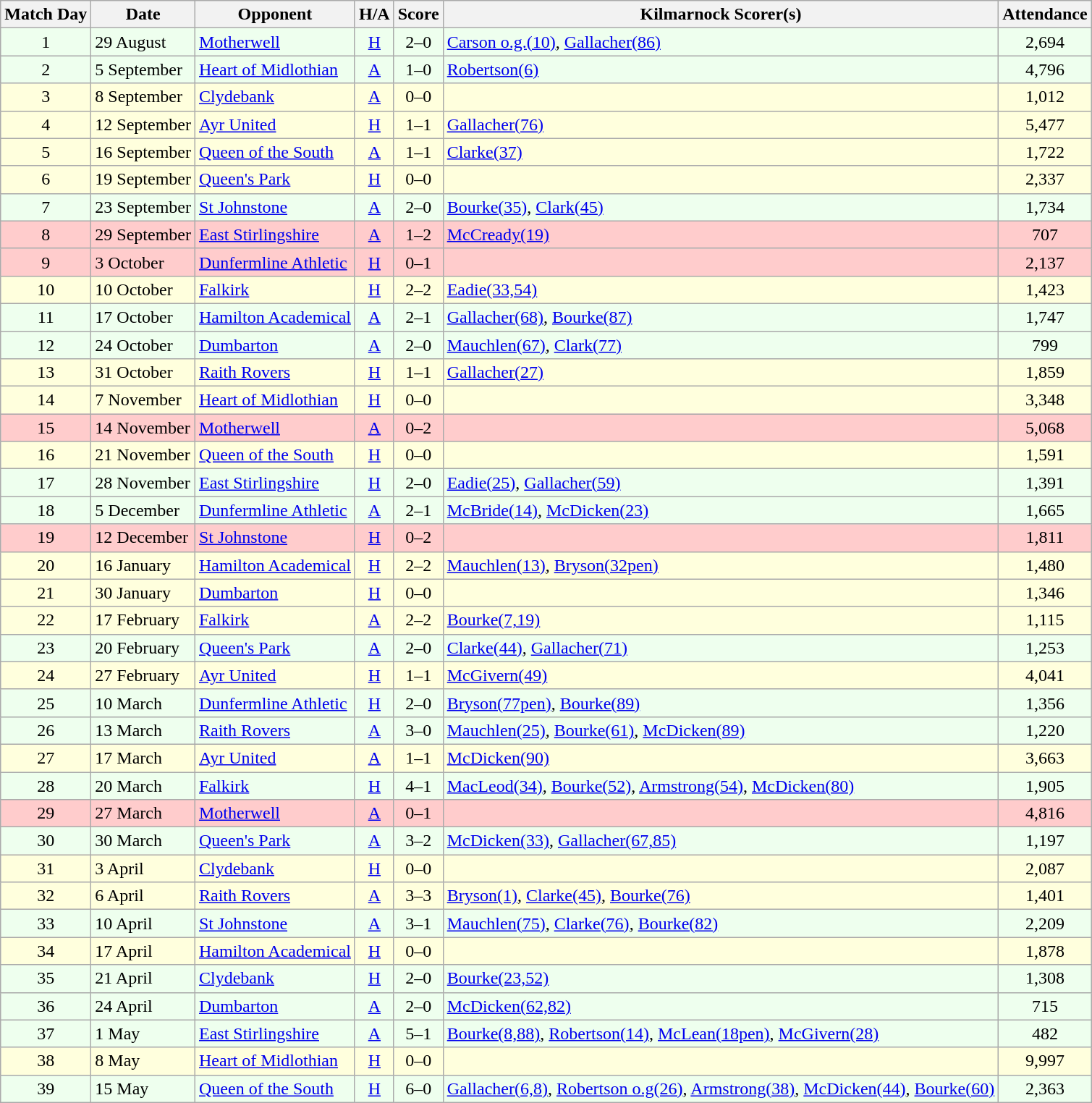<table class="wikitable" style="text-align:center">
<tr>
<th>Match Day</th>
<th>Date</th>
<th>Opponent</th>
<th>H/A</th>
<th>Score</th>
<th>Kilmarnock Scorer(s)</th>
<th>Attendance</th>
</tr>
<tr bgcolor=#EEFFEE>
<td>1</td>
<td align=left>29 August</td>
<td align=left><a href='#'>Motherwell</a></td>
<td><a href='#'>H</a></td>
<td>2–0</td>
<td align=left><a href='#'>Carson o.g.(10)</a>, <a href='#'>Gallacher(86)</a></td>
<td>2,694</td>
</tr>
<tr bgcolor=#EEFFEE>
<td>2</td>
<td align=left>5 September</td>
<td align=left><a href='#'>Heart of Midlothian</a></td>
<td><a href='#'>A</a></td>
<td>1–0</td>
<td align=left><a href='#'>Robertson(6)</a></td>
<td>4,796</td>
</tr>
<tr bgcolor=#FFFFDD>
<td>3</td>
<td align=left>8 September</td>
<td align=left><a href='#'>Clydebank</a></td>
<td><a href='#'>A</a></td>
<td>0–0</td>
<td align=left></td>
<td>1,012</td>
</tr>
<tr bgcolor=#FFFFDD>
<td>4</td>
<td align=left>12 September</td>
<td align=left><a href='#'>Ayr United</a></td>
<td><a href='#'>H</a></td>
<td>1–1</td>
<td align=left><a href='#'>Gallacher(76)</a></td>
<td>5,477</td>
</tr>
<tr bgcolor=#FFFFDD>
<td>5</td>
<td align=left>16 September</td>
<td align=left><a href='#'>Queen of the South</a></td>
<td><a href='#'>A</a></td>
<td>1–1</td>
<td align=left><a href='#'>Clarke(37)</a></td>
<td>1,722</td>
</tr>
<tr bgcolor=#FFFFDD>
<td>6</td>
<td align=left>19 September</td>
<td align=left><a href='#'>Queen's Park</a></td>
<td><a href='#'>H</a></td>
<td>0–0</td>
<td align=left></td>
<td>2,337</td>
</tr>
<tr bgcolor=#EEFFEE>
<td>7</td>
<td align=left>23 September</td>
<td align=left><a href='#'>St Johnstone</a></td>
<td><a href='#'>A</a></td>
<td>2–0</td>
<td align=left><a href='#'>Bourke(35)</a>, <a href='#'>Clark(45)</a></td>
<td>1,734</td>
</tr>
<tr bgcolor=#FFCCCC>
<td>8</td>
<td align=left>29 September</td>
<td align=left><a href='#'>East Stirlingshire</a></td>
<td><a href='#'>A</a></td>
<td>1–2</td>
<td align=left><a href='#'>McCready(19)</a></td>
<td>707</td>
</tr>
<tr bgcolor=#FFCCCC>
<td>9</td>
<td align=left>3 October</td>
<td align=left><a href='#'>Dunfermline Athletic</a></td>
<td><a href='#'>H</a></td>
<td>0–1</td>
<td align=left></td>
<td>2,137</td>
</tr>
<tr bgcolor=#FFFFDD>
<td>10</td>
<td align=left>10 October</td>
<td align=left><a href='#'>Falkirk</a></td>
<td><a href='#'>H</a></td>
<td>2–2</td>
<td align=left><a href='#'>Eadie(33,54)</a></td>
<td>1,423</td>
</tr>
<tr bgcolor=#EEFFEE>
<td>11</td>
<td align=left>17 October</td>
<td align=left><a href='#'>Hamilton Academical</a></td>
<td><a href='#'>A</a></td>
<td>2–1</td>
<td align=left><a href='#'>Gallacher(68)</a>, <a href='#'>Bourke(87)</a></td>
<td>1,747</td>
</tr>
<tr bgcolor=#EEFFEE>
<td>12</td>
<td align=left>24 October</td>
<td align=left><a href='#'>Dumbarton</a></td>
<td><a href='#'>A</a></td>
<td>2–0</td>
<td align=left><a href='#'>Mauchlen(67)</a>, <a href='#'>Clark(77)</a></td>
<td>799</td>
</tr>
<tr bgcolor=#FFFFDD>
<td>13</td>
<td align=left>31 October</td>
<td align=left><a href='#'>Raith Rovers</a></td>
<td><a href='#'>H</a></td>
<td>1–1</td>
<td align=left><a href='#'>Gallacher(27)</a></td>
<td>1,859</td>
</tr>
<tr bgcolor=#FFFFDD>
<td>14</td>
<td align=left>7 November</td>
<td align=left><a href='#'>Heart of Midlothian</a></td>
<td><a href='#'>H</a></td>
<td>0–0</td>
<td align=left></td>
<td>3,348</td>
</tr>
<tr bgcolor=#FFCCCC>
<td>15</td>
<td align=left>14 November</td>
<td align=left><a href='#'>Motherwell</a></td>
<td><a href='#'>A</a></td>
<td>0–2</td>
<td align=left></td>
<td>5,068</td>
</tr>
<tr bgcolor=#FFFFDD>
<td>16</td>
<td align=left>21 November</td>
<td align=left><a href='#'>Queen of the South</a></td>
<td><a href='#'>H</a></td>
<td>0–0</td>
<td align=left></td>
<td>1,591</td>
</tr>
<tr bgcolor=#EEFFEE>
<td>17</td>
<td align=left>28 November</td>
<td align=left><a href='#'>East Stirlingshire</a></td>
<td><a href='#'>H</a></td>
<td>2–0</td>
<td align=left><a href='#'>Eadie(25)</a>, <a href='#'>Gallacher(59)</a></td>
<td>1,391</td>
</tr>
<tr bgcolor=#EEFFEE>
<td>18</td>
<td align=left>5 December</td>
<td align=left><a href='#'>Dunfermline Athletic</a></td>
<td><a href='#'>A</a></td>
<td>2–1</td>
<td align=left><a href='#'>McBride(14)</a>, <a href='#'>McDicken(23)</a></td>
<td>1,665</td>
</tr>
<tr bgcolor=#FFCCCC>
<td>19</td>
<td align=left>12 December</td>
<td align=left><a href='#'>St Johnstone</a></td>
<td><a href='#'>H</a></td>
<td>0–2</td>
<td align=left></td>
<td>1,811</td>
</tr>
<tr bgcolor=#FFFFDD>
<td>20</td>
<td align=left>16 January</td>
<td align=left><a href='#'>Hamilton Academical</a></td>
<td><a href='#'>H</a></td>
<td>2–2</td>
<td align=left><a href='#'>Mauchlen(13)</a>, <a href='#'>Bryson(32pen)</a></td>
<td>1,480</td>
</tr>
<tr bgcolor=#FFFFDD>
<td>21</td>
<td align=left>30 January</td>
<td align=left><a href='#'>Dumbarton</a></td>
<td><a href='#'>H</a></td>
<td>0–0</td>
<td align=left></td>
<td>1,346</td>
</tr>
<tr bgcolor=#FFFFDD>
<td>22</td>
<td align=left>17 February</td>
<td align=left><a href='#'>Falkirk</a></td>
<td><a href='#'>A</a></td>
<td>2–2</td>
<td align=left><a href='#'>Bourke(7,19)</a></td>
<td>1,115</td>
</tr>
<tr bgcolor=#EEFFEE>
<td>23</td>
<td align=left>20 February</td>
<td align=left><a href='#'>Queen's Park</a></td>
<td><a href='#'>A</a></td>
<td>2–0</td>
<td align=left><a href='#'>Clarke(44)</a>, <a href='#'>Gallacher(71)</a></td>
<td>1,253</td>
</tr>
<tr bgcolor=#FFFFDD>
<td>24</td>
<td align=left>27 February</td>
<td align=left><a href='#'>Ayr United</a></td>
<td><a href='#'>H</a></td>
<td>1–1</td>
<td align=left><a href='#'>McGivern(49)</a></td>
<td>4,041</td>
</tr>
<tr bgcolor=#EEFFEE>
<td>25</td>
<td align=left>10 March</td>
<td align=left><a href='#'>Dunfermline Athletic</a></td>
<td><a href='#'>H</a></td>
<td>2–0</td>
<td align=left><a href='#'>Bryson(77pen)</a>, <a href='#'>Bourke(89)</a></td>
<td>1,356</td>
</tr>
<tr bgcolor=#EEFFEE>
<td>26</td>
<td align=left>13 March</td>
<td align=left><a href='#'>Raith Rovers</a></td>
<td><a href='#'>A</a></td>
<td>3–0</td>
<td align=left><a href='#'>Mauchlen(25)</a>, <a href='#'>Bourke(61)</a>, <a href='#'>McDicken(89)</a></td>
<td>1,220</td>
</tr>
<tr bgcolor=#FFFFDD>
<td>27</td>
<td align=left>17 March</td>
<td align=left><a href='#'>Ayr United</a></td>
<td><a href='#'>A</a></td>
<td>1–1</td>
<td align=left><a href='#'>McDicken(90)</a></td>
<td>3,663</td>
</tr>
<tr bgcolor=#EEFFEE>
<td>28</td>
<td align=left>20 March</td>
<td align=left><a href='#'>Falkirk</a></td>
<td><a href='#'>H</a></td>
<td>4–1</td>
<td align=left><a href='#'>MacLeod(34)</a>, <a href='#'>Bourke(52)</a>, <a href='#'>Armstrong(54)</a>, <a href='#'>McDicken(80)</a></td>
<td>1,905</td>
</tr>
<tr bgcolor=#FFCCCC>
<td>29</td>
<td align=left>27 March</td>
<td align=left><a href='#'>Motherwell</a></td>
<td><a href='#'>A</a></td>
<td>0–1</td>
<td align=left></td>
<td>4,816</td>
</tr>
<tr bgcolor=#EEFFEE>
<td>30</td>
<td align=left>30 March</td>
<td align=left><a href='#'>Queen's Park</a></td>
<td><a href='#'>A</a></td>
<td>3–2</td>
<td align=left><a href='#'>McDicken(33)</a>, <a href='#'>Gallacher(67,85)</a></td>
<td>1,197</td>
</tr>
<tr bgcolor=#FFFFDD>
<td>31</td>
<td align=left>3 April</td>
<td align=left><a href='#'>Clydebank</a></td>
<td><a href='#'>H</a></td>
<td>0–0</td>
<td align=left></td>
<td>2,087</td>
</tr>
<tr bgcolor=#FFFFDD>
<td>32</td>
<td align=left>6 April</td>
<td align=left><a href='#'>Raith Rovers</a></td>
<td><a href='#'>A</a></td>
<td>3–3</td>
<td align=left><a href='#'>Bryson(1)</a>, <a href='#'>Clarke(45)</a>, <a href='#'>Bourke(76)</a></td>
<td>1,401</td>
</tr>
<tr bgcolor=#EEFFEE>
<td>33</td>
<td align=left>10 April</td>
<td align=left><a href='#'>St Johnstone</a></td>
<td><a href='#'>A</a></td>
<td>3–1</td>
<td align=left><a href='#'>Mauchlen(75)</a>, <a href='#'>Clarke(76)</a>, <a href='#'>Bourke(82)</a></td>
<td>2,209</td>
</tr>
<tr bgcolor=#FFFFDD>
<td>34</td>
<td align=left>17 April</td>
<td align=left><a href='#'>Hamilton Academical</a></td>
<td><a href='#'>H</a></td>
<td>0–0</td>
<td align=left></td>
<td>1,878</td>
</tr>
<tr bgcolor=#EEFFEE>
<td>35</td>
<td align=left>21 April</td>
<td align=left><a href='#'>Clydebank</a></td>
<td><a href='#'>H</a></td>
<td>2–0</td>
<td align=left><a href='#'>Bourke(23,52)</a></td>
<td>1,308</td>
</tr>
<tr bgcolor=#EEFFEE>
<td>36</td>
<td align=left>24 April</td>
<td align=left><a href='#'>Dumbarton</a></td>
<td><a href='#'>A</a></td>
<td>2–0</td>
<td align=left><a href='#'>McDicken(62,82)</a></td>
<td>715</td>
</tr>
<tr bgcolor=#EEFFEE>
<td>37</td>
<td align=left>1 May</td>
<td align=left><a href='#'>East Stirlingshire</a></td>
<td><a href='#'>A</a></td>
<td>5–1</td>
<td align=left><a href='#'>Bourke(8,88)</a>, <a href='#'>Robertson(14)</a>, <a href='#'>McLean(18pen)</a>, <a href='#'>McGivern(28)</a></td>
<td>482</td>
</tr>
<tr bgcolor=#FFFFDD>
<td>38</td>
<td align=left>8 May</td>
<td align=left><a href='#'>Heart of Midlothian</a></td>
<td><a href='#'>H</a></td>
<td>0–0</td>
<td align=left></td>
<td>9,997</td>
</tr>
<tr bgcolor=#EEFFEE>
<td>39</td>
<td align=left>15 May</td>
<td align=left><a href='#'>Queen of the South</a></td>
<td><a href='#'>H</a></td>
<td>6–0</td>
<td align=left><a href='#'>Gallacher(6,8)</a>, <a href='#'>Robertson o.g(26)</a>, <a href='#'>Armstrong(38)</a>, <a href='#'>McDicken(44)</a>, <a href='#'>Bourke(60)</a></td>
<td>2,363</td>
</tr>
</table>
